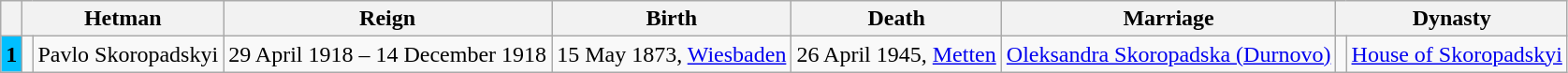<table class="wikitable">
<tr>
<th></th>
<th colspan="2">Hetman</th>
<th>Reign</th>
<th>Birth</th>
<th>Death</th>
<th><strong>Marriage</strong></th>
<th colspan="2">Dynasty</th>
</tr>
<tr>
<th style="background:#00BFFF; color:black">1</th>
<td></td>
<td>Pavlo Skoropadskyi</td>
<td>29 April 1918 – 14 December 1918</td>
<td>15 May 1873, <a href='#'>Wiesbaden</a></td>
<td>26 April 1945, <a href='#'>Metten</a></td>
<td> <a href='#'>Oleksandra Skoropadska (Durnovo)</a></td>
<td></td>
<td><a href='#'>House of Skoropadskyi</a></td>
</tr>
</table>
